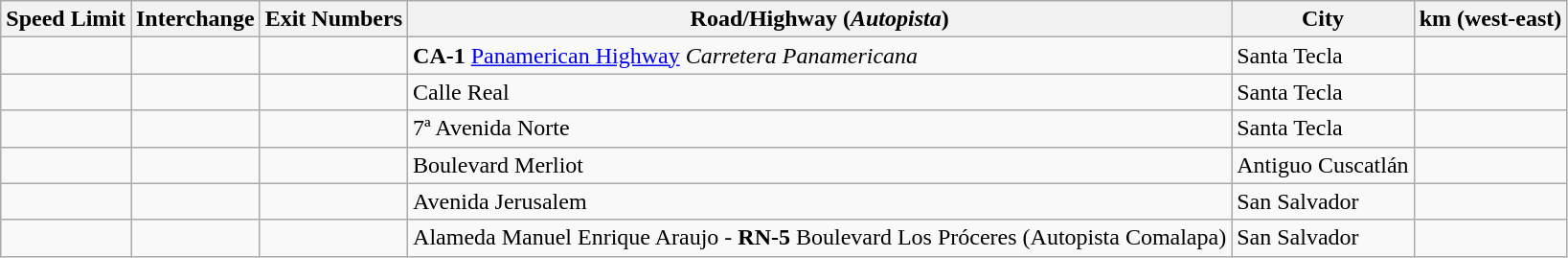<table class="wikitable">
<tr>
<th>Speed Limit</th>
<th>Interchange</th>
<th>Exit Numbers</th>
<th>Road/Highway (<em>Autopista</em>)</th>
<th>City</th>
<th>km (west-east)</th>
</tr>
<tr>
<td></td>
<td></td>
<td></td>
<td><strong>CA-1</strong> <a href='#'>Panamerican Highway</a> <em>Carretera Panamericana</em></td>
<td>Santa Tecla</td>
<td></td>
</tr>
<tr>
<td></td>
<td></td>
<td></td>
<td>Calle Real</td>
<td>Santa Tecla</td>
<td></td>
</tr>
<tr>
<td></td>
<td></td>
<td></td>
<td>7ª Avenida Norte</td>
<td>Santa Tecla</td>
<td></td>
</tr>
<tr>
<td></td>
<td></td>
<td></td>
<td>Boulevard Merliot</td>
<td>Antiguo Cuscatlán</td>
<td></td>
</tr>
<tr>
<td></td>
<td></td>
<td></td>
<td>Avenida Jerusalem</td>
<td>San Salvador</td>
<td></td>
</tr>
<tr>
<td></td>
<td></td>
<td></td>
<td>Alameda Manuel Enrique Araujo - <strong>RN-5</strong> Boulevard Los Próceres (Autopista Comalapa)</td>
<td>San Salvador</td>
<td></td>
</tr>
</table>
